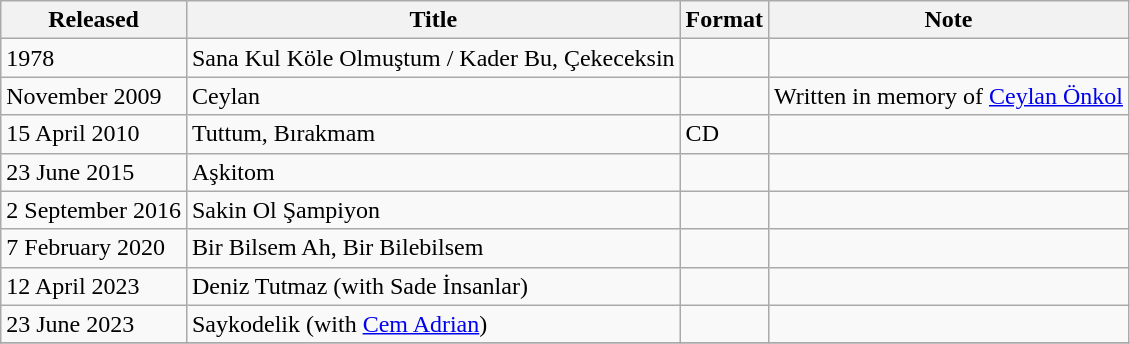<table class="wikitable">
<tr>
<th>Released</th>
<th>Title</th>
<th>Format</th>
<th>Note</th>
</tr>
<tr>
<td>1978</td>
<td>Sana Kul Köle Olmuştum / Kader Bu, Çekeceksin</td>
<td></td>
<td></td>
</tr>
<tr>
<td>November 2009</td>
<td>Ceylan</td>
<td></td>
<td>Written in memory of <a href='#'>Ceylan Önkol</a></td>
</tr>
<tr>
<td>15 April 2010</td>
<td>Tuttum, Bırakmam</td>
<td>CD</td>
<td></td>
</tr>
<tr>
<td>23 June 2015</td>
<td>Aşkitom</td>
<td></td>
<td></td>
</tr>
<tr>
<td>2 September 2016</td>
<td>Sakin Ol Şampiyon</td>
<td></td>
<td></td>
</tr>
<tr>
<td>7 February 2020</td>
<td>Bir Bilsem Ah, Bir Bilebilsem</td>
<td></td>
<td></td>
</tr>
<tr>
<td>12 April 2023</td>
<td>Deniz Tutmaz (with Sade İnsanlar)</td>
<td></td>
<td></td>
</tr>
<tr>
<td>23 June 2023</td>
<td>Saykodelik (with <a href='#'>Cem Adrian</a>)</td>
<td></td>
<td></td>
</tr>
<tr 27 Haziran 2024 Seviyore Mi>
</tr>
</table>
